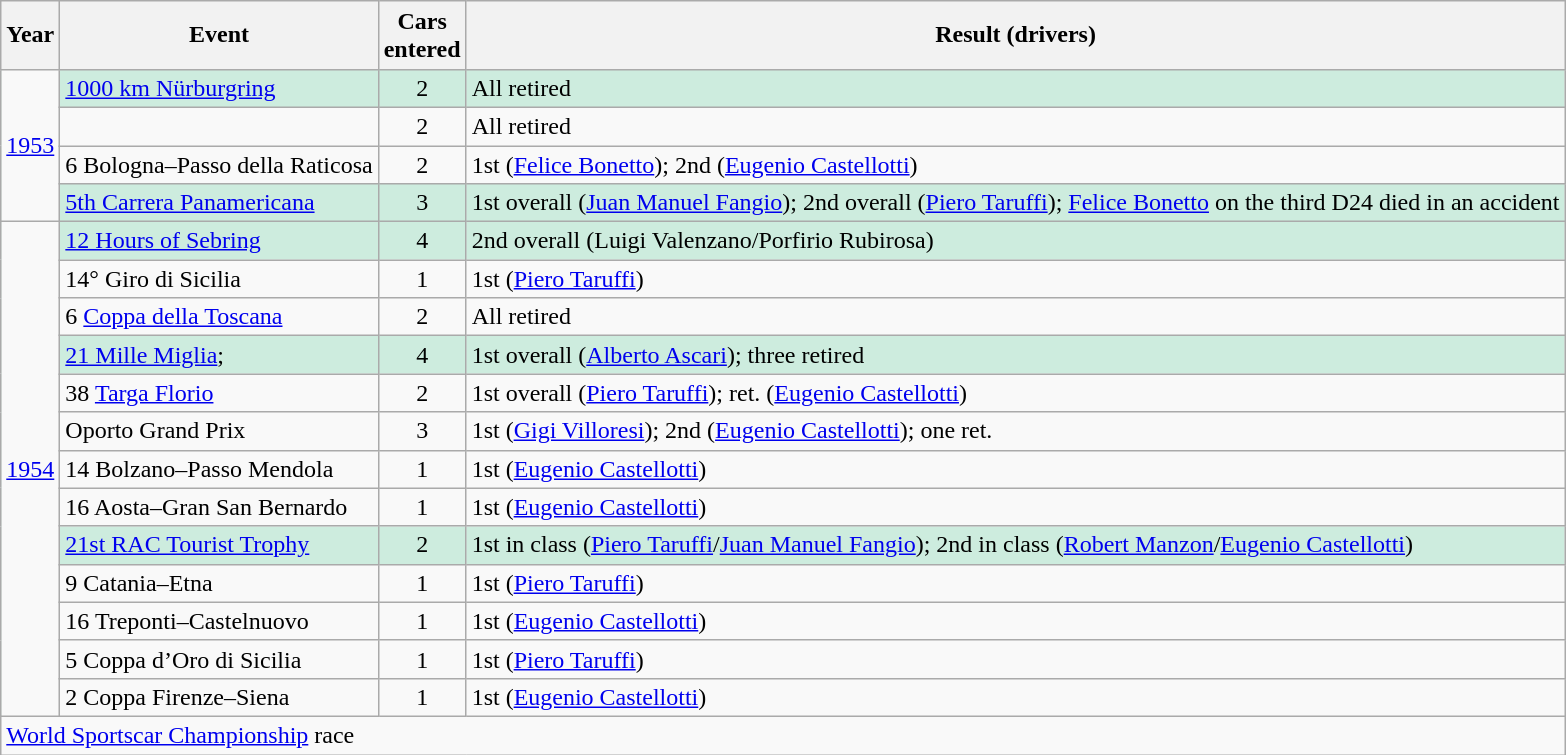<table class="wikitable" style="font-size 90%;">
<tr>
<th>Year</th>
<th>Event</th>
<th style="line-height:1.2em;">Cars<br>entered</th>
<th>Result (drivers)</th>
</tr>
<tr style="background-color:#CDECDE;">
<td rowspan=4 style="text-align:center; background-color:#F9F9F9;"><a href='#'>1953</a></td>
<td> <a href='#'>1000 km Nürburgring</a></td>
<td style="text-align:center">2</td>
<td>All retired</td>
</tr>
<tr>
<td></td>
<td style="text-align:center">2</td>
<td>All retired</td>
</tr>
<tr>
<td> 6 Bologna–Passo della Raticosa</td>
<td style="text-align:center">2</td>
<td>1st (<a href='#'>Felice Bonetto</a>); 2nd (<a href='#'>Eugenio Castellotti</a>)</td>
</tr>
<tr style="background-color:#CDECDE;">
<td> <a href='#'>5th Carrera Panamericana</a></td>
<td style="text-align:center">3</td>
<td>1st overall (<a href='#'>Juan Manuel Fangio</a>); 2nd overall (<a href='#'>Piero Taruffi</a>); <a href='#'>Felice Bonetto</a> on the third D24 died in an accident</td>
</tr>
<tr style="background-color:#CDECDE;">
<td rowspan=13 style="text-align:center; background-color:#F9F9F9;"><a href='#'>1954</a></td>
<td> <a href='#'>12 Hours of Sebring</a></td>
<td style="text-align:center">4</td>
<td>2nd overall (Luigi Valenzano/Porfirio Rubirosa)</td>
</tr>
<tr>
<td> 14° Giro di Sicilia</td>
<td style="text-align:center">1</td>
<td>1st (<a href='#'>Piero Taruffi</a>)</td>
</tr>
<tr>
<td> 6 <a href='#'>Coppa della Toscana</a></td>
<td style="text-align:center">2</td>
<td>All retired</td>
</tr>
<tr style="background-color:#CDECDE;">
<td> <a href='#'>21 Mille Miglia</a>;</td>
<td style="text-align:center">4</td>
<td>1st overall (<a href='#'>Alberto Ascari</a>); three retired</td>
</tr>
<tr>
<td> 38 <a href='#'>Targa Florio</a></td>
<td style="text-align:center">2</td>
<td>1st overall (<a href='#'>Piero Taruffi</a>); ret. (<a href='#'>Eugenio Castellotti</a>)</td>
</tr>
<tr>
<td> Oporto Grand Prix</td>
<td style="text-align:center">3</td>
<td>1st (<a href='#'>Gigi Villoresi</a>); 2nd (<a href='#'>Eugenio Castellotti</a>); one ret.</td>
</tr>
<tr>
<td> 14 Bolzano–Passo Mendola</td>
<td style="text-align:center">1</td>
<td>1st (<a href='#'>Eugenio Castellotti</a>)</td>
</tr>
<tr>
<td> 16 Aosta–Gran San Bernardo</td>
<td style="text-align:center">1</td>
<td>1st (<a href='#'>Eugenio Castellotti</a>)</td>
</tr>
<tr style="background-color:#CDECDE;">
<td> <a href='#'>21st RAC Tourist Trophy</a></td>
<td style="text-align:center">2</td>
<td>1st in class (<a href='#'>Piero Taruffi</a>/<a href='#'>Juan Manuel Fangio</a>); 2nd in class (<a href='#'>Robert Manzon</a>/<a href='#'>Eugenio Castellotti</a>)</td>
</tr>
<tr>
<td> 9 Catania–Etna</td>
<td style="text-align:center">1</td>
<td>1st (<a href='#'>Piero Taruffi</a>)</td>
</tr>
<tr>
<td> 16 Treponti–Castelnuovo</td>
<td style="text-align:center">1</td>
<td>1st (<a href='#'>Eugenio Castellotti</a>)</td>
</tr>
<tr>
<td> 5 Coppa d’Oro di Sicilia</td>
<td style="text-align:center">1</td>
<td>1st (<a href='#'>Piero Taruffi</a>)</td>
</tr>
<tr>
<td> 2 Coppa Firenze–Siena</td>
<td style="text-align:center">1</td>
<td>1st (<a href='#'>Eugenio Castellotti</a>)</td>
</tr>
<tr>
<td colspan=4> <a href='#'>World Sportscar Championship</a> race</td>
</tr>
</table>
